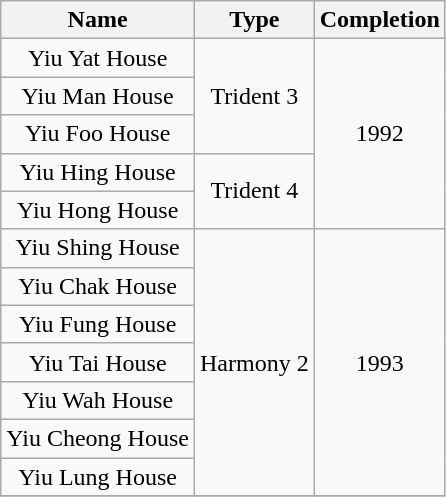<table class="wikitable" style="text-align: center">
<tr>
<th>Name</th>
<th>Type</th>
<th>Completion</th>
</tr>
<tr>
<td>Yiu Yat House</td>
<td rowspan="3">Trident 3</td>
<td rowspan="5">1992</td>
</tr>
<tr>
<td>Yiu Man House</td>
</tr>
<tr>
<td>Yiu Foo House</td>
</tr>
<tr>
<td>Yiu Hing House</td>
<td rowspan="2">Trident 4</td>
</tr>
<tr>
<td>Yiu Hong House</td>
</tr>
<tr>
<td>Yiu Shing House</td>
<td rowspan="7">Harmony 2</td>
<td rowspan="7">1993</td>
</tr>
<tr>
<td>Yiu Chak House</td>
</tr>
<tr>
<td>Yiu Fung House</td>
</tr>
<tr>
<td>Yiu Tai House</td>
</tr>
<tr>
<td>Yiu Wah House</td>
</tr>
<tr>
<td>Yiu Cheong House</td>
</tr>
<tr>
<td>Yiu Lung House</td>
</tr>
<tr>
</tr>
</table>
